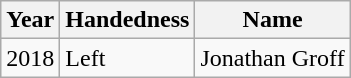<table class="wikitable">
<tr>
<th>Year</th>
<th>Handedness</th>
<th>Name</th>
</tr>
<tr>
<td>2018</td>
<td>Left</td>
<td>Jonathan Groff</td>
</tr>
</table>
